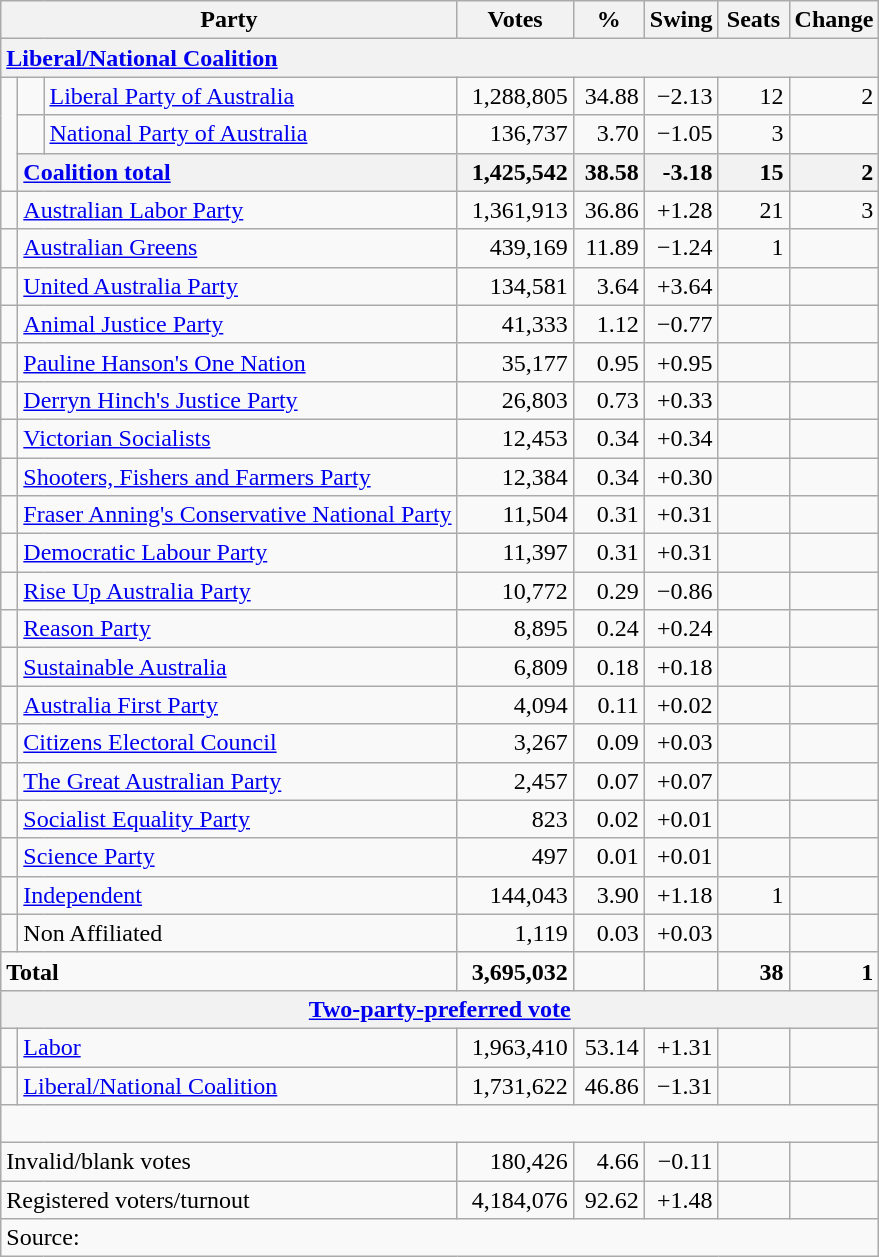<table class="wikitable">
<tr>
<th style="width:200px" colspan=3>Party</th>
<th style="width:70px; text-align:center;">Votes</th>
<th style="width:40px; text-align:center;">%</th>
<th style="width:40px; text-align:center;">Swing</th>
<th style="width:40px; text-align:center;">Seats</th>
<th style="width:40px; text-align:center;">Change</th>
</tr>
<tr>
<th colspan="8" style="text-align:left;"><a href='#'>Liberal/National Coalition</a></th>
</tr>
<tr>
<td rowspan="3"> </td>
<td> </td>
<td><a href='#'>Liberal Party of Australia</a></td>
<td align="right">1,288,805</td>
<td align="right">34.88</td>
<td align="right">−2.13</td>
<td align="right">12</td>
<td align="right"> 2</td>
</tr>
<tr>
<td> </td>
<td><a href='#'>National Party of Australia</a></td>
<td align="right">136,737</td>
<td align="right">3.70</td>
<td align="right">−1.05</td>
<td align="right">3</td>
<td align="right"></td>
</tr>
<tr>
<th colspan="2" style="text-align:left;"><a href='#'>Coalition total</a></th>
<th style="text-align:right;">1,425,542</th>
<th style="text-align:right;">38.58</th>
<th style="text-align:right;">-3.18</th>
<th style="text-align:right;">15</th>
<th style="text-align:right;"> 2</th>
</tr>
<tr>
<td> </td>
<td colspan="2"><a href='#'>Australian Labor Party</a></td>
<td align=right>1,361,913</td>
<td align=right>36.86</td>
<td align=right>+1.28</td>
<td align=right>21</td>
<td align=right> 3</td>
</tr>
<tr>
<td> </td>
<td colspan="2"><a href='#'>Australian Greens</a></td>
<td align=right>439,169</td>
<td align=right>11.89</td>
<td align=right>−1.24</td>
<td align=right>1</td>
<td align=right></td>
</tr>
<tr>
<td> </td>
<td colspan="2"><a href='#'>United Australia Party</a></td>
<td align=right>134,581</td>
<td align=right>3.64</td>
<td align=right>+3.64</td>
<td align=right></td>
<td align=right></td>
</tr>
<tr>
<td> </td>
<td colspan="2"><a href='#'>Animal Justice Party</a></td>
<td align=right>41,333</td>
<td align=right>1.12</td>
<td align=right>−0.77</td>
<td align=right></td>
<td align=right></td>
</tr>
<tr>
<td> </td>
<td colspan="2"><a href='#'>Pauline Hanson's One Nation</a></td>
<td align=right>35,177</td>
<td align=right>0.95</td>
<td align=right>+0.95</td>
<td align=right></td>
<td align=right></td>
</tr>
<tr>
<td> </td>
<td colspan="2"><a href='#'>Derryn Hinch's Justice Party</a></td>
<td align=right>26,803</td>
<td align=right>0.73</td>
<td align=right>+0.33</td>
<td align=right></td>
<td align=right></td>
</tr>
<tr>
<td> </td>
<td colspan="2"><a href='#'>Victorian Socialists</a></td>
<td align=right>12,453</td>
<td align=right>0.34</td>
<td align=right>+0.34</td>
<td align=right></td>
<td align=right></td>
</tr>
<tr>
<td> </td>
<td colspan="2"><a href='#'>Shooters, Fishers and Farmers Party</a></td>
<td align=right>12,384</td>
<td align=right>0.34</td>
<td align=right>+0.30</td>
<td align=right></td>
<td align=right></td>
</tr>
<tr>
<td> </td>
<td colspan="2"><a href='#'>Fraser Anning's Conservative National Party</a></td>
<td align=right>11,504</td>
<td align=right>0.31</td>
<td align=right>+0.31</td>
<td align=right></td>
<td align=right></td>
</tr>
<tr>
<td> </td>
<td colspan="2"><a href='#'>Democratic Labour Party</a></td>
<td align=right>11,397</td>
<td align=right>0.31</td>
<td align=right>+0.31</td>
<td align=right></td>
<td align=right></td>
</tr>
<tr>
<td> </td>
<td colspan="2"><a href='#'>Rise Up Australia Party</a></td>
<td align=right>10,772</td>
<td align=right>0.29</td>
<td align=right>−0.86</td>
<td align=right></td>
<td align=right></td>
</tr>
<tr>
<td> </td>
<td colspan="2"><a href='#'>Reason Party</a></td>
<td align=right>8,895</td>
<td align=right>0.24</td>
<td align=right>+0.24</td>
<td align=right></td>
<td align=right></td>
</tr>
<tr>
<td> </td>
<td colspan="2"><a href='#'>Sustainable Australia</a></td>
<td align=right>6,809</td>
<td align=right>0.18</td>
<td align=right>+0.18</td>
<td align=right></td>
<td align=right></td>
</tr>
<tr>
<td> </td>
<td colspan="2"><a href='#'>Australia First Party</a></td>
<td align=right>4,094</td>
<td align=right>0.11</td>
<td align=right>+0.02</td>
<td align=right></td>
<td align=right></td>
</tr>
<tr>
<td> </td>
<td colspan="2"><a href='#'>Citizens Electoral Council</a></td>
<td align=right>3,267</td>
<td align=right>0.09</td>
<td align=right>+0.03</td>
<td align=right></td>
<td align=right></td>
</tr>
<tr>
<td> </td>
<td colspan="2"><a href='#'>The Great Australian Party</a></td>
<td align=right>2,457</td>
<td align=right>0.07</td>
<td align=right>+0.07</td>
<td align=right></td>
<td align=right></td>
</tr>
<tr>
<td> </td>
<td colspan="2"><a href='#'>Socialist Equality Party</a></td>
<td align=right>823</td>
<td align=right>0.02</td>
<td align=right>+0.01</td>
<td align=right></td>
<td align=right></td>
</tr>
<tr>
<td> </td>
<td colspan="2"><a href='#'>Science Party</a></td>
<td align=right>497</td>
<td align=right>0.01</td>
<td align=right>+0.01</td>
<td align=right></td>
<td align=right></td>
</tr>
<tr>
<td> </td>
<td colspan="2"><a href='#'>Independent</a></td>
<td align=right>144,043</td>
<td align=right>3.90</td>
<td align=right>+1.18</td>
<td align=right>1</td>
<td align=right></td>
</tr>
<tr>
<td> </td>
<td colspan="2">Non Affiliated</td>
<td align=right>1,119</td>
<td align=right>0.03</td>
<td align=right>+0.03</td>
<td align=right></td>
<td align=right></td>
</tr>
<tr>
<td colspan="3" align="left"><strong>Total</strong></td>
<td align=right><strong>3,695,032</strong></td>
<td align=right></td>
<td align=right></td>
<td align=right><strong>38</strong></td>
<td align=right> <strong>1</strong></td>
</tr>
<tr>
<th colspan="8"><a href='#'>Two-party-preferred vote</a></th>
</tr>
<tr>
<td> </td>
<td colspan="2" style="text-align:left;"><a href='#'>Labor</a></td>
<td align=right>1,963,410</td>
<td align=right>53.14</td>
<td align=right>+1.31</td>
<td align=right></td>
<td align=right></td>
</tr>
<tr>
<td> </td>
<td colspan="2" style="text-align:left;"><a href='#'>Liberal/National Coalition</a></td>
<td align=right>1,731,622</td>
<td align=right>46.86</td>
<td align=right>−1.31</td>
<td align=right></td>
<td align=right></td>
</tr>
<tr>
<td colspan="8"> </td>
</tr>
<tr>
<td colspan="3" align="left">Invalid/blank votes</td>
<td align=right>180,426</td>
<td align=right>4.66</td>
<td align=right>−0.11</td>
<td></td>
<td></td>
</tr>
<tr>
<td colspan="3" align="left">Registered voters/turnout</td>
<td align=right>4,184,076</td>
<td align=right>92.62</td>
<td align=right>+1.48</td>
<td></td>
<td></td>
</tr>
<tr>
<td colspan="8" align="left">Source: </td>
</tr>
</table>
